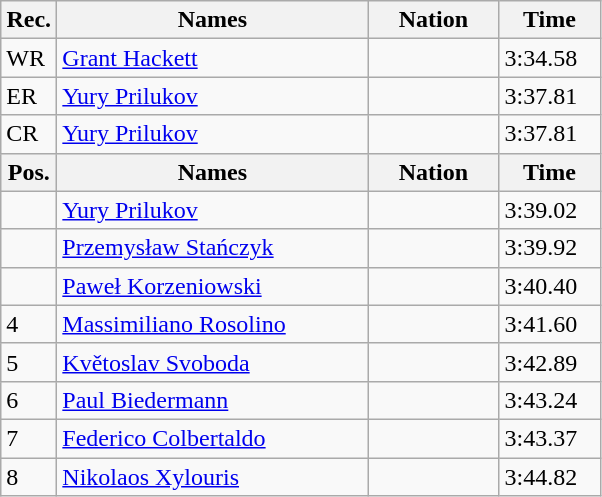<table class=wikitable>
<tr>
<th width="30">Rec.</th>
<th width="200">Names</th>
<th width="80">Nation</th>
<th width="60">Time</th>
</tr>
<tr>
<td>WR</td>
<td><a href='#'>Grant Hackett</a></td>
<td></td>
<td>3:34.58</td>
</tr>
<tr>
<td>ER</td>
<td><a href='#'>Yury Prilukov</a></td>
<td></td>
<td>3:37.81</td>
</tr>
<tr>
<td>CR</td>
<td><a href='#'>Yury Prilukov</a></td>
<td></td>
<td>3:37.81</td>
</tr>
<tr>
<th>Pos.</th>
<th>Names</th>
<th>Nation</th>
<th>Time</th>
</tr>
<tr>
<td></td>
<td><a href='#'>Yury Prilukov</a></td>
<td></td>
<td>3:39.02</td>
</tr>
<tr>
<td></td>
<td><a href='#'>Przemysław Stańczyk</a></td>
<td></td>
<td>3:39.92</td>
</tr>
<tr>
<td></td>
<td><a href='#'>Paweł Korzeniowski</a></td>
<td></td>
<td>3:40.40</td>
</tr>
<tr>
<td>4</td>
<td><a href='#'>Massimiliano Rosolino</a></td>
<td></td>
<td>3:41.60</td>
</tr>
<tr>
<td>5</td>
<td><a href='#'>Květoslav Svoboda</a></td>
<td></td>
<td>3:42.89</td>
</tr>
<tr>
<td>6</td>
<td><a href='#'>Paul Biedermann</a></td>
<td></td>
<td>3:43.24</td>
</tr>
<tr>
<td>7</td>
<td><a href='#'>Federico Colbertaldo</a></td>
<td></td>
<td>3:43.37</td>
</tr>
<tr>
<td>8</td>
<td><a href='#'>Nikolaos Xylouris</a></td>
<td></td>
<td>3:44.82</td>
</tr>
</table>
